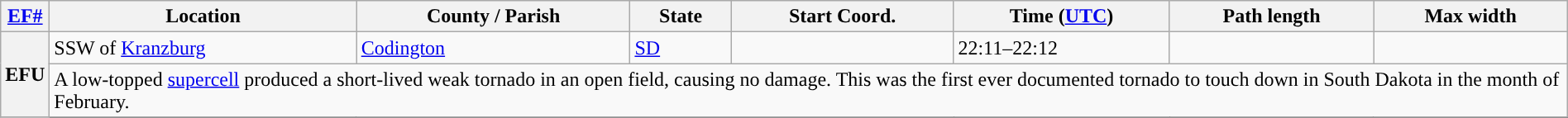<table class="wikitable sortable" style="width:100%;">
<tr>
<th scope="col" width="2%" align="center"><a href='#'>EF#</a></th>
<th scope="col" align="center" class="unsortable">Location</th>
<th scope="col" align="center" class="unsortable">County / Parish</th>
<th scope="col" align="center">State</th>
<th scope="col" align="center">Start Coord.</th>
<th scope="col" align="center">Time (<a href='#'>UTC</a>)</th>
<th scope="col" align="center">Path length</th>
<th scope="col" align="center">Max width</th>
</tr>
<tr>
<th scope="row" rowspan="2" style="background-color:#">EFU</th>
<td>SSW of <a href='#'>Kranzburg</a></td>
<td><a href='#'>Codington</a></td>
<td><a href='#'>SD</a></td>
<td></td>
<td>22:11–22:12</td>
<td></td>
<td></td>
</tr>
<tr class="expand-child">
<td colspan="8" style=" border-bottom: 1px solid black;">A low-topped <a href='#'>supercell</a> produced a short-lived weak tornado in an open field, causing no damage. This was the first ever documented tornado to touch down in South Dakota in the month of February.</td>
</tr>
<tr>
</tr>
</table>
